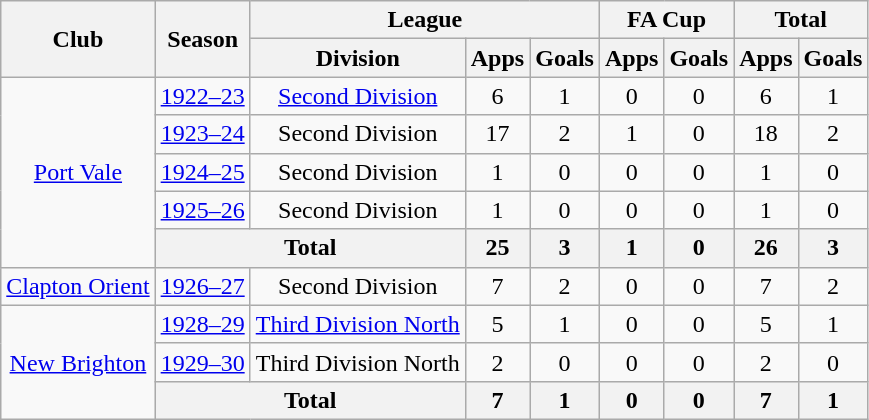<table class="wikitable" style="text-align: center;">
<tr>
<th rowspan="2">Club</th>
<th rowspan="2">Season</th>
<th colspan="3">League</th>
<th colspan="2">FA Cup</th>
<th colspan="2">Total</th>
</tr>
<tr>
<th>Division</th>
<th>Apps</th>
<th>Goals</th>
<th>Apps</th>
<th>Goals</th>
<th>Apps</th>
<th>Goals</th>
</tr>
<tr>
<td rowspan="5"><a href='#'>Port Vale</a></td>
<td><a href='#'>1922–23</a></td>
<td><a href='#'>Second Division</a></td>
<td>6</td>
<td>1</td>
<td>0</td>
<td>0</td>
<td>6</td>
<td>1</td>
</tr>
<tr>
<td><a href='#'>1923–24</a></td>
<td>Second Division</td>
<td>17</td>
<td>2</td>
<td>1</td>
<td>0</td>
<td>18</td>
<td>2</td>
</tr>
<tr>
<td><a href='#'>1924–25</a></td>
<td>Second Division</td>
<td>1</td>
<td>0</td>
<td>0</td>
<td>0</td>
<td>1</td>
<td>0</td>
</tr>
<tr>
<td><a href='#'>1925–26</a></td>
<td>Second Division</td>
<td>1</td>
<td>0</td>
<td>0</td>
<td>0</td>
<td>1</td>
<td>0</td>
</tr>
<tr>
<th colspan="2">Total</th>
<th>25</th>
<th>3</th>
<th>1</th>
<th>0</th>
<th>26</th>
<th>3</th>
</tr>
<tr>
<td><a href='#'>Clapton Orient</a></td>
<td><a href='#'>1926–27</a></td>
<td>Second Division</td>
<td>7</td>
<td>2</td>
<td>0</td>
<td>0</td>
<td>7</td>
<td>2</td>
</tr>
<tr>
<td rowspan="3"><a href='#'>New Brighton</a></td>
<td><a href='#'>1928–29</a></td>
<td><a href='#'>Third Division North</a></td>
<td>5</td>
<td>1</td>
<td>0</td>
<td>0</td>
<td>5</td>
<td>1</td>
</tr>
<tr>
<td><a href='#'>1929–30</a></td>
<td>Third Division North</td>
<td>2</td>
<td>0</td>
<td>0</td>
<td>0</td>
<td>2</td>
<td>0</td>
</tr>
<tr>
<th colspan="2">Total</th>
<th>7</th>
<th>1</th>
<th>0</th>
<th>0</th>
<th>7</th>
<th>1</th>
</tr>
</table>
